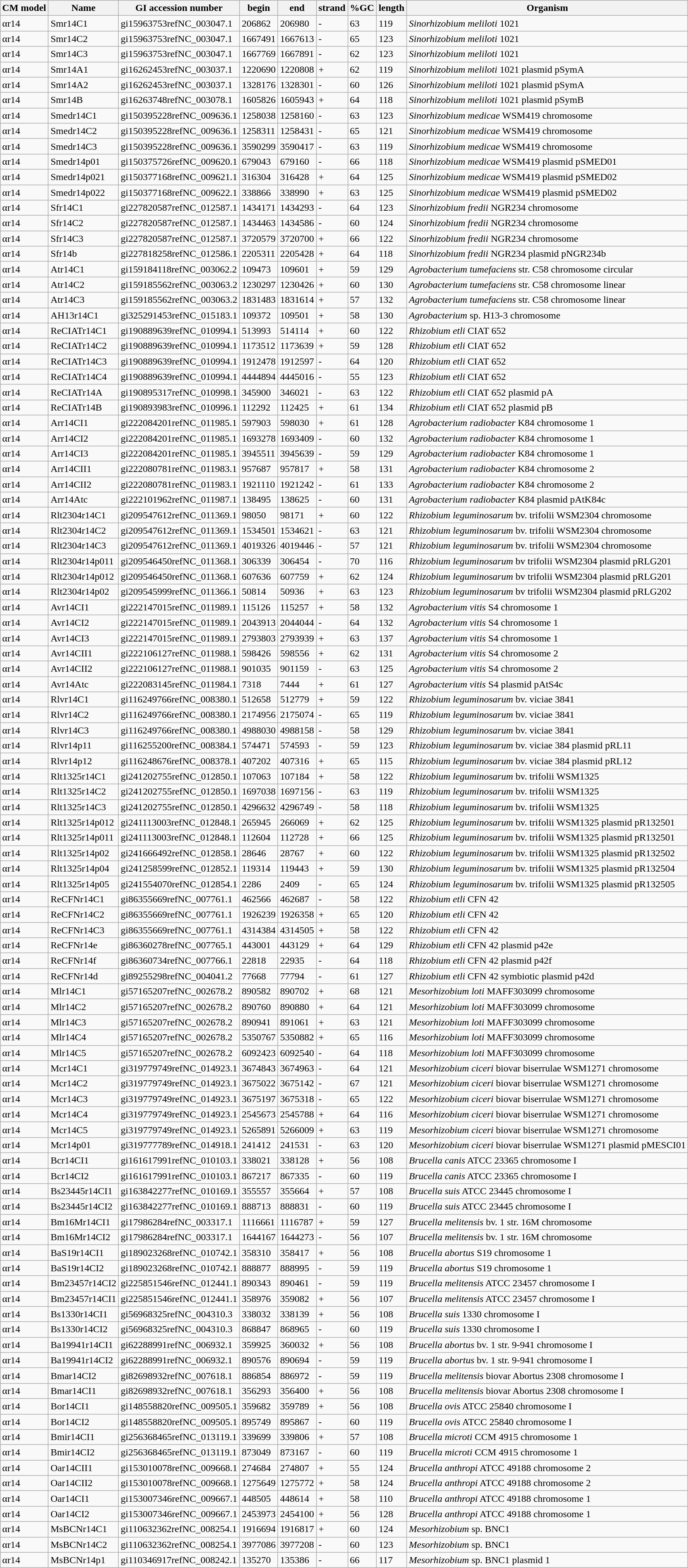<table class="wikitable" style="text-align:left;margin:1em auto;" border="1">
<tr>
<th>CM model</th>
<th>Name</th>
<th>GI accession number</th>
<th>begin</th>
<th>end</th>
<th>strand</th>
<th>%GC</th>
<th>length</th>
<th>Organism</th>
</tr>
<tr>
<td class=cellinside>αr14</td>
<td class=cellinside>Smr14C1</td>
<td class=cellinside>gi15963753refNC_003047.1</td>
<td class=cellinside>206862</td>
<td class=cellinside>206980</td>
<td class=cellinside>-</td>
<td class=cellinside>63</td>
<td class=cellinside>119</td>
<td class=cellinside><em>Sinorhizobium meliloti</em> 1021</td>
</tr>
<tr>
<td class=cellinside>αr14</td>
<td class=cellinside>Smr14C2</td>
<td class=cellinside>gi15963753refNC_003047.1</td>
<td class=cellinside>1667491</td>
<td class=cellinside>1667613</td>
<td class=cellinside>-</td>
<td class=cellinside>65</td>
<td class=cellinside>123</td>
<td class=cellinside><em>Sinorhizobium meliloti</em> 1021</td>
</tr>
<tr>
<td class=cellinside>αr14</td>
<td class=cellinside>Smr14C3</td>
<td class=cellinside>gi15963753refNC_003047.1</td>
<td class=cellinside>1667769</td>
<td class=cellinside>1667891</td>
<td class=cellinside>-</td>
<td class=cellinside>62</td>
<td class=cellinside>123</td>
<td class=cellinside><em>Sinorhizobium meliloti</em> 1021</td>
</tr>
<tr>
<td class=cellinside>αr14</td>
<td class=cellinside>Smr14A1</td>
<td class=cellinside>gi16262453refNC_003037.1</td>
<td class=cellinside>1220690</td>
<td class=cellinside>1220808</td>
<td class=cellinside>+</td>
<td class=cellinside>62</td>
<td class=cellinside>119</td>
<td class=cellinside><em>Sinorhizobium meliloti</em> 1021 plasmid pSymA</td>
</tr>
<tr>
<td class=cellinside>αr14</td>
<td class=cellinside>Smr14A2</td>
<td class=cellinside>gi16262453refNC_003037.1</td>
<td class=cellinside>1328176</td>
<td class=cellinside>1328301</td>
<td class=cellinside>-</td>
<td class=cellinside>60</td>
<td class=cellinside>126</td>
<td class=cellinside><em>Sinorhizobium meliloti</em> 1021 plasmid pSymA</td>
</tr>
<tr>
<td class=cellinside>αr14</td>
<td class=cellinside>Smr14B</td>
<td class=cellinside>gi16263748refNC_003078.1</td>
<td class=cellinside>1605826</td>
<td class=cellinside>1605943</td>
<td class=cellinside>+</td>
<td class=cellinside>64</td>
<td class=cellinside>118</td>
<td class=cellinside><em>Sinorhizobium meliloti</em> 1021 plasmid pSymB</td>
</tr>
<tr>
<td class=cellinside>αr14</td>
<td class=cellinside>Smedr14C1</td>
<td class=cellinside>gi150395228refNC_009636.1</td>
<td class=cellinside>1258038</td>
<td class=cellinside>1258160</td>
<td class=cellinside>-</td>
<td class=cellinside>63</td>
<td class=cellinside>123</td>
<td class=cellinside><em>Sinorhizobium medicae</em> WSM419 chromosome</td>
</tr>
<tr>
<td class=cellinside>αr14</td>
<td class=cellinside>Smedr14C2</td>
<td class=cellinside>gi150395228refNC_009636.1</td>
<td class=cellinside>1258311</td>
<td class=cellinside>1258431</td>
<td class=cellinside>-</td>
<td class=cellinside>65</td>
<td class=cellinside>121</td>
<td class=cellinside><em>Sinorhizobium medicae</em> WSM419 chromosome</td>
</tr>
<tr>
<td class=cellinside>αr14</td>
<td class=cellinside>Smedr14C3</td>
<td class=cellinside>gi150395228refNC_009636.1</td>
<td class=cellinside>3590299</td>
<td class=cellinside>3590417</td>
<td class=cellinside>-</td>
<td class=cellinside>63</td>
<td class=cellinside>119</td>
<td class=cellinside><em>Sinorhizobium medicae</em> WSM419 chromosome</td>
</tr>
<tr>
<td class=cellinside>αr14</td>
<td class=cellinside>Smedr14p01</td>
<td class=cellinside>gi150375726refNC_009620.1</td>
<td class=cellinside>679043</td>
<td class=cellinside>679160</td>
<td class=cellinside>-</td>
<td class=cellinside>66</td>
<td class=cellinside>118</td>
<td class=cellinside><em>Sinorhizobium medicae</em> WSM419 plasmid pSMED01</td>
</tr>
<tr>
<td class=cellinside>αr14</td>
<td class=cellinside>Smedr14p021</td>
<td class=cellinside>gi150377168refNC_009621.1</td>
<td class=cellinside>316304</td>
<td class=cellinside>316428</td>
<td class=cellinside>+</td>
<td class=cellinside>64</td>
<td class=cellinside>125</td>
<td class=cellinside><em>Sinorhizobium medicae</em> WSM419 plasmid pSMED02</td>
</tr>
<tr>
<td class=cellinside>αr14</td>
<td class=cellinside>Smedr14p022</td>
<td class=cellinside>gi150377168refNC_009622.1</td>
<td class=cellinside>338866</td>
<td class=cellinside>338990</td>
<td class=cellinside>+</td>
<td class=cellinside>63</td>
<td class=cellinside>125</td>
<td class=cellinside><em>Sinorhizobium medicae</em> WSM419 plasmid pSMED02</td>
</tr>
<tr>
<td class=cellinside>αr14</td>
<td class=cellinside>Sfr14C1</td>
<td class=cellinside>gi227820587refNC_012587.1</td>
<td class=cellinside>1434171</td>
<td class=cellinside>1434293</td>
<td class=cellinside>-</td>
<td class=cellinside>64</td>
<td class=cellinside>123</td>
<td class=cellinside><em>Sinorhizobium fredii</em> NGR234 chromosome</td>
</tr>
<tr>
<td class=cellinside>αr14</td>
<td class=cellinside>Sfr14C2</td>
<td class=cellinside>gi227820587refNC_012587.1</td>
<td class=cellinside>1434463</td>
<td class=cellinside>1434586</td>
<td class=cellinside>-</td>
<td class=cellinside>60</td>
<td class=cellinside>124</td>
<td class=cellinside><em>Sinorhizobium fredii</em> NGR234 chromosome</td>
</tr>
<tr>
<td class=cellinside>αr14</td>
<td class=cellinside>Sfr14C3</td>
<td class=cellinside>gi227820587refNC_012587.1</td>
<td class=cellinside>3720579</td>
<td class=cellinside>3720700</td>
<td class=cellinside>+</td>
<td class=cellinside>66</td>
<td class=cellinside>122</td>
<td class=cellinside><em>Sinorhizobium fredii</em> NGR234 chromosome</td>
</tr>
<tr>
<td class=cellinside>αr14</td>
<td class=cellinside>Sfr14b</td>
<td class=cellinside>gi227818258refNC_012586.1</td>
<td class=cellinside>2205311</td>
<td class=cellinside>2205428</td>
<td class=cellinside>+</td>
<td class=cellinside>64</td>
<td class=cellinside>118</td>
<td class=cellinside><em>Sinorhizobium fredii</em> NGR234 plasmid pNGR234b</td>
</tr>
<tr>
<td class=cellinside>αr14</td>
<td class=cellinside>Atr14C1</td>
<td class=cellinside>gi159184118refNC_003062.2</td>
<td class=cellinside>109473</td>
<td class=cellinside>109601</td>
<td class=cellinside>+</td>
<td class=cellinside>59</td>
<td class=cellinside>129</td>
<td class=cellinside><em>Agrobacterium tumefaciens</em> str. C58 chromosome circular</td>
</tr>
<tr>
<td class=cellinside>αr14</td>
<td class=cellinside>Atr14C2</td>
<td class=cellinside>gi159185562refNC_003063.2</td>
<td class=cellinside>1230297</td>
<td class=cellinside>1230426</td>
<td class=cellinside>+</td>
<td class=cellinside>60</td>
<td class=cellinside>130</td>
<td class=cellinside><em>Agrobacterium tumefaciens</em> str. C58 chromosome linear</td>
</tr>
<tr>
<td class=cellinside>αr14</td>
<td class=cellinside>Atr14C3</td>
<td class=cellinside>gi159185562refNC_003063.2</td>
<td class=cellinside>1831483</td>
<td class=cellinside>1831614</td>
<td class=cellinside>+</td>
<td class=cellinside>57</td>
<td class=cellinside>132</td>
<td class=cellinside><em>Agrobacterium tumefaciens</em> str. C58 chromosome linear</td>
</tr>
<tr>
<td class=cellinside>αr14</td>
<td class=cellinside>AH13r14C1</td>
<td class=cellinside>gi325291453refNC_015183.1</td>
<td class=cellinside>109372</td>
<td class=cellinside>109501</td>
<td class=cellinside>+</td>
<td class=cellinside>58</td>
<td class=cellinside>130</td>
<td class=cellinside><em>Agrobacterium</em> sp. H13-3 chromosome</td>
</tr>
<tr>
<td class=cellinside>αr14</td>
<td class=cellinside>ReCIATr14C1</td>
<td class=cellinside>gi190889639refNC_010994.1</td>
<td class=cellinside>513993</td>
<td class=cellinside>514114</td>
<td class=cellinside>+</td>
<td class=cellinside>60</td>
<td class=cellinside>122</td>
<td class=cellinside><em>Rhizobium etli</em> CIAT 652</td>
</tr>
<tr>
<td class=cellinside>αr14</td>
<td class=cellinside>ReCIATr14C2</td>
<td class=cellinside>gi190889639refNC_010994.1</td>
<td class=cellinside>1173512</td>
<td class=cellinside>1173639</td>
<td class=cellinside>+</td>
<td class=cellinside>59</td>
<td class=cellinside>128</td>
<td class=cellinside><em>Rhizobium etli</em> CIAT 652</td>
</tr>
<tr>
<td class=cellinside>αr14</td>
<td class=cellinside>ReCIATr14C3</td>
<td class=cellinside>gi190889639refNC_010994.1</td>
<td class=cellinside>1912478</td>
<td class=cellinside>1912597</td>
<td class=cellinside>-</td>
<td class=cellinside>64</td>
<td class=cellinside>120</td>
<td class=cellinside><em>Rhizobium etli</em> CIAT 652</td>
</tr>
<tr>
<td class=cellinside>αr14</td>
<td class=cellinside>ReCIATr14C4</td>
<td class=cellinside>gi190889639refNC_010994.1</td>
<td class=cellinside>4444894</td>
<td class=cellinside>4445016</td>
<td class=cellinside>-</td>
<td class=cellinside>55</td>
<td class=cellinside>123</td>
<td class=cellinside><em>Rhizobium etli</em> CIAT 652</td>
</tr>
<tr>
<td class=cellinside>αr14</td>
<td class=cellinside>ReCIATr14A</td>
<td class=cellinside>gi190895317refNC_010998.1</td>
<td class=cellinside>345900</td>
<td class=cellinside>346021</td>
<td class=cellinside>-</td>
<td class=cellinside>63</td>
<td class=cellinside>122</td>
<td class=cellinside><em>Rhizobium etli</em> CIAT 652 plasmid pA</td>
</tr>
<tr>
<td class=cellinside>αr14</td>
<td class=cellinside>ReCIATr14B</td>
<td class=cellinside>gi190893983refNC_010996.1</td>
<td class=cellinside>112292</td>
<td class=cellinside>112425</td>
<td class=cellinside>+</td>
<td class=cellinside>61</td>
<td class=cellinside>134</td>
<td class=cellinside><em>Rhizobium etli</em> CIAT 652 plasmid pB</td>
</tr>
<tr>
<td class=cellinside>αr14</td>
<td class=cellinside>Arr14CI1</td>
<td class=cellinside>gi222084201refNC_011985.1</td>
<td class=cellinside>597903</td>
<td class=cellinside>598030</td>
<td class=cellinside>+</td>
<td class=cellinside>61</td>
<td class=cellinside>128</td>
<td class=cellinside><em>Agrobacterium radiobacter</em> K84 chromosome 1</td>
</tr>
<tr>
<td class=cellinside>αr14</td>
<td class=cellinside>Arr14CI2</td>
<td class=cellinside>gi222084201refNC_011985.1</td>
<td class=cellinside>1693278</td>
<td class=cellinside>1693409</td>
<td class=cellinside>-</td>
<td class=cellinside>60</td>
<td class=cellinside>132</td>
<td class=cellinside><em>Agrobacterium radiobacter</em> K84 chromosome 1</td>
</tr>
<tr>
<td class=cellinside>αr14</td>
<td class=cellinside>Arr14CI3</td>
<td class=cellinside>gi222084201refNC_011985.1</td>
<td class=cellinside>3945511</td>
<td class=cellinside>3945639</td>
<td class=cellinside>-</td>
<td class=cellinside>59</td>
<td class=cellinside>129</td>
<td class=cellinside><em>Agrobacterium radiobacter</em> K84 chromosome 1</td>
</tr>
<tr>
<td class=cellinside>αr14</td>
<td class=cellinside>Arr14CII1</td>
<td class=cellinside>gi222080781refNC_011983.1</td>
<td class=cellinside>957687</td>
<td class=cellinside>957817</td>
<td class=cellinside>+</td>
<td class=cellinside>58</td>
<td class=cellinside>131</td>
<td class=cellinside><em>Agrobacterium radiobacter</em> K84 chromosome 2</td>
</tr>
<tr>
<td class=cellinside>αr14</td>
<td class=cellinside>Arr14CII2</td>
<td class=cellinside>gi222080781refNC_011983.1</td>
<td class=cellinside>1921110</td>
<td class=cellinside>1921242</td>
<td class=cellinside>-</td>
<td class=cellinside>61</td>
<td class=cellinside>133</td>
<td class=cellinside><em>Agrobacterium radiobacter</em> K84 chromosome 2</td>
</tr>
<tr>
<td class=cellinside>αr14</td>
<td class=cellinside>Arr14Atc</td>
<td class=cellinside>gi222101962refNC_011987.1</td>
<td class=cellinside>138495</td>
<td class=cellinside>138625</td>
<td class=cellinside>-</td>
<td class=cellinside>60</td>
<td class=cellinside>131</td>
<td class=cellinside><em>Agrobacterium radiobacter</em> K84 plasmid pAtK84c</td>
</tr>
<tr>
<td class=cellinside>αr14</td>
<td class=cellinside>Rlt2304r14C1</td>
<td class=cellinside>gi209547612refNC_011369.1</td>
<td class=cellinside>98050</td>
<td class=cellinside>98171</td>
<td class=cellinside>+</td>
<td class=cellinside>60</td>
<td class=cellinside>122</td>
<td class=cellinside><em>Rhizobium leguminosarum</em> bv. trifolii WSM2304 chromosome</td>
</tr>
<tr>
<td class=cellinside>αr14</td>
<td class=cellinside>Rlt2304r14C2</td>
<td class=cellinside>gi209547612refNC_011369.1</td>
<td class=cellinside>1534501</td>
<td class=cellinside>1534621</td>
<td class=cellinside>-</td>
<td class=cellinside>63</td>
<td class=cellinside>121</td>
<td class=cellinside><em>Rhizobium leguminosarum</em> bv. trifolii WSM2304 chromosome</td>
</tr>
<tr>
<td class=cellinside>αr14</td>
<td class=cellinside>Rlt2304r14C3</td>
<td class=cellinside>gi209547612refNC_011369.1</td>
<td class=cellinside>4019326</td>
<td class=cellinside>4019446</td>
<td class=cellinside>-</td>
<td class=cellinside>57</td>
<td class=cellinside>121</td>
<td class=cellinside><em>Rhizobium leguminosarum</em> bv. trifolii WSM2304 chromosome</td>
</tr>
<tr>
<td class=cellinside>αr14</td>
<td class=cellinside>Rlt2304r14p011</td>
<td class=cellinside>gi209546450refNC_011368.1</td>
<td class=cellinside>306339</td>
<td class=cellinside>306454</td>
<td class=cellinside>-</td>
<td class=cellinside>70</td>
<td class=cellinside>116</td>
<td class=cellinside><em>Rhizobium leguminosarum</em> bv trifolii WSM2304 plasmid pRLG201</td>
</tr>
<tr>
<td class=cellinside>αr14</td>
<td class=cellinside>Rlt2304r14p012</td>
<td class=cellinside>gi209546450refNC_011368.1</td>
<td class=cellinside>607636</td>
<td class=cellinside>607759</td>
<td class=cellinside>+</td>
<td class=cellinside>62</td>
<td class=cellinside>124</td>
<td class=cellinside><em>Rhizobium leguminosarum</em> bv trifolii WSM2304 plasmid pRLG201</td>
</tr>
<tr>
<td class=cellinside>αr14</td>
<td class=cellinside>Rlt2304r14p02</td>
<td class=cellinside>gi209545999refNC_011366.1</td>
<td class=cellinside>50814</td>
<td class=cellinside>50936</td>
<td class=cellinside>+</td>
<td class=cellinside>63</td>
<td class=cellinside>123</td>
<td class=cellinside><em>Rhizobium leguminosarum</em> bv trifolii WSM2304 plasmid pRLG202</td>
</tr>
<tr>
<td class=cellinside>αr14</td>
<td class=cellinside>Avr14CI1</td>
<td class=cellinside>gi222147015refNC_011989.1</td>
<td class=cellinside>115126</td>
<td class=cellinside>115257</td>
<td class=cellinside>+</td>
<td class=cellinside>58</td>
<td class=cellinside>132</td>
<td class=cellinside><em>Agrobacterium vitis</em> S4 chromosome 1</td>
</tr>
<tr>
<td class=cellinside>αr14</td>
<td class=cellinside>Avr14CI2</td>
<td class=cellinside>gi222147015refNC_011989.1</td>
<td class=cellinside>2043913</td>
<td class=cellinside>2044044</td>
<td class=cellinside>-</td>
<td class=cellinside>64</td>
<td class=cellinside>132</td>
<td class=cellinside><em>Agrobacterium vitis</em> S4 chromosome 1</td>
</tr>
<tr>
<td class=cellinside>αr14</td>
<td class=cellinside>Avr14CI3</td>
<td class=cellinside>gi222147015refNC_011989.1</td>
<td class=cellinside>2793803</td>
<td class=cellinside>2793939</td>
<td class=cellinside>+</td>
<td class=cellinside>63</td>
<td class=cellinside>137</td>
<td class=cellinside><em>Agrobacterium vitis</em> S4 chromosome 1</td>
</tr>
<tr>
<td class=cellinside>αr14</td>
<td class=cellinside>Avr14CII1</td>
<td class=cellinside>gi222106127refNC_011988.1</td>
<td class=cellinside>598426</td>
<td class=cellinside>598556</td>
<td class=cellinside>+</td>
<td class=cellinside>62</td>
<td class=cellinside>131</td>
<td class=cellinside><em>Agrobacterium vitis</em> S4 chromosome 2</td>
</tr>
<tr>
<td class=cellinside>αr14</td>
<td class=cellinside>Avr14CII2</td>
<td class=cellinside>gi222106127refNC_011988.1</td>
<td class=cellinside>901035</td>
<td class=cellinside>901159</td>
<td class=cellinside>-</td>
<td class=cellinside>63</td>
<td class=cellinside>125</td>
<td class=cellinside><em>Agrobacterium vitis</em> S4 chromosome 2</td>
</tr>
<tr>
<td class=cellinside>αr14</td>
<td class=cellinside>Avr14Atc</td>
<td class=cellinside>gi222083145refNC_011984.1</td>
<td class=cellinside>7318</td>
<td class=cellinside>7444</td>
<td class=cellinside>+</td>
<td class=cellinside>61</td>
<td class=cellinside>127</td>
<td class=cellinside><em>Agrobacterium vitis</em> S4 plasmid pAtS4c</td>
</tr>
<tr>
<td class=cellinside>αr14</td>
<td class=cellinside>Rlvr14C1</td>
<td class=cellinside>gi116249766refNC_008380.1</td>
<td class=cellinside>512658</td>
<td class=cellinside>512779</td>
<td class=cellinside>+</td>
<td class=cellinside>59</td>
<td class=cellinside>122</td>
<td class=cellinside><em>Rhizobium leguminosarum</em> bv. viciae 3841</td>
</tr>
<tr>
<td class=cellinside>αr14</td>
<td class=cellinside>Rlvr14C2</td>
<td class=cellinside>gi116249766refNC_008380.1</td>
<td class=cellinside>2174956</td>
<td class=cellinside>2175074</td>
<td class=cellinside>-</td>
<td class=cellinside>65</td>
<td class=cellinside>119</td>
<td class=cellinside><em>Rhizobium leguminosarum</em> bv. viciae 3841</td>
</tr>
<tr>
<td class=cellinside>αr14</td>
<td class=cellinside>Rlvr14C3</td>
<td class=cellinside>gi116249766refNC_008380.1</td>
<td class=cellinside>4988030</td>
<td class=cellinside>4988158</td>
<td class=cellinside>-</td>
<td class=cellinside>58</td>
<td class=cellinside>129</td>
<td class=cellinside><em>Rhizobium leguminosarum</em> bv. viciae 3841</td>
</tr>
<tr>
<td class=cellinside>αr14</td>
<td class=cellinside>Rlvr14p11</td>
<td class=cellinside>gi116255200refNC_008384.1</td>
<td class=cellinside>574471</td>
<td class=cellinside>574593</td>
<td class=cellinside>-</td>
<td class=cellinside>59</td>
<td class=cellinside>123</td>
<td class=cellinside><em>Rhizobium leguminosarum</em> bv. viciae 384 plasmid pRL11</td>
</tr>
<tr>
<td class=cellinside>αr14</td>
<td class=cellinside>Rlvr14p12</td>
<td class=cellinside>gi116248676refNC_008378.1</td>
<td class=cellinside>407202</td>
<td class=cellinside>407316</td>
<td class=cellinside>+</td>
<td class=cellinside>65</td>
<td class=cellinside>115</td>
<td class=cellinside><em>Rhizobium leguminosarum</em> bv. viciae 384 plasmid pRL12</td>
</tr>
<tr>
<td class=cellinside>αr14</td>
<td class=cellinside>Rlt1325r14C1</td>
<td class=cellinside>gi241202755refNC_012850.1</td>
<td class=cellinside>107063</td>
<td class=cellinside>107184</td>
<td class=cellinside>+</td>
<td class=cellinside>58</td>
<td class=cellinside>122</td>
<td class=cellinside><em>Rhizobium leguminosarum</em> bv. trifolii WSM1325</td>
</tr>
<tr>
<td class=cellinside>αr14</td>
<td class=cellinside>Rlt1325r14C2</td>
<td class=cellinside>gi241202755refNC_012850.1</td>
<td class=cellinside>1697038</td>
<td class=cellinside>1697156</td>
<td class=cellinside>-</td>
<td class=cellinside>63</td>
<td class=cellinside>119</td>
<td class=cellinside><em>Rhizobium leguminosarum</em> bv. trifolii WSM1325</td>
</tr>
<tr>
<td class=cellinside>αr14</td>
<td class=cellinside>Rlt1325r14C3</td>
<td class=cellinside>gi241202755refNC_012850.1</td>
<td class=cellinside>4296632</td>
<td class=cellinside>4296749</td>
<td class=cellinside>-</td>
<td class=cellinside>58</td>
<td class=cellinside>118</td>
<td class=cellinside><em>Rhizobium leguminosarum</em> bv. trifolii WSM1325</td>
</tr>
<tr>
<td class=cellinside>αr14</td>
<td class=cellinside>Rlt1325r14p012</td>
<td class=cellinside>gi241113003refNC_012848.1</td>
<td class=cellinside>265945</td>
<td class=cellinside>266069</td>
<td class=cellinside>+</td>
<td class=cellinside>62</td>
<td class=cellinside>125</td>
<td class=cellinside><em>Rhizobium leguminosarum</em> bv. trifolii WSM1325 plasmid pR132501</td>
</tr>
<tr>
<td class=cellinside>αr14</td>
<td class=cellinside>Rlt1325r14p011</td>
<td class=cellinside>gi241113003refNC_012848.1</td>
<td class=cellinside>112604</td>
<td class=cellinside>112728</td>
<td class=cellinside>+</td>
<td class=cellinside>66</td>
<td class=cellinside>125</td>
<td class=cellinside><em>Rhizobium leguminosarum</em> bv. trifolii WSM1325 plasmid pR132501</td>
</tr>
<tr>
<td class=cellinside>αr14</td>
<td class=cellinside>Rlt1325r14p02</td>
<td class=cellinside>gi241666492refNC_012858.1</td>
<td class=cellinside>28646</td>
<td class=cellinside>28767</td>
<td class=cellinside>+</td>
<td class=cellinside>60</td>
<td class=cellinside>122</td>
<td class=cellinside><em>Rhizobium leguminosarum</em> bv. trifolii WSM1325 plasmid pR132502</td>
</tr>
<tr>
<td class=cellinside>αr14</td>
<td class=cellinside>Rlt1325r14p04</td>
<td class=cellinside>gi241258599refNC_012852.1</td>
<td class=cellinside>119314</td>
<td class=cellinside>119443</td>
<td class=cellinside>+</td>
<td class=cellinside>59</td>
<td class=cellinside>130</td>
<td class=cellinside><em>Rhizobium leguminosarum</em> bv. trifolii WSM1325 plasmid pR132504</td>
</tr>
<tr>
<td class=cellinside>αr14</td>
<td class=cellinside>Rlt1325r14p05</td>
<td class=cellinside>gi241554070refNC_012854.1</td>
<td class=cellinside>2286</td>
<td class=cellinside>2409</td>
<td class=cellinside>-</td>
<td class=cellinside>65</td>
<td class=cellinside>124</td>
<td class=cellinside><em>Rhizobium leguminosarum</em> bv. trifolii WSM1325 plasmid pR132505</td>
</tr>
<tr>
<td class=cellinside>αr14</td>
<td class=cellinside>ReCFNr14C1</td>
<td class=cellinside>gi86355669refNC_007761.1</td>
<td class=cellinside>462566</td>
<td class=cellinside>462687</td>
<td class=cellinside>-</td>
<td class=cellinside>58</td>
<td class=cellinside>122</td>
<td class=cellinside><em>Rhizobium etli</em> CFN 42</td>
</tr>
<tr>
<td class=cellinside>αr14</td>
<td class=cellinside>ReCFNr14C2</td>
<td class=cellinside>gi86355669refNC_007761.1</td>
<td class=cellinside>1926239</td>
<td class=cellinside>1926358</td>
<td class=cellinside>+</td>
<td class=cellinside>65</td>
<td class=cellinside>120</td>
<td class=cellinside><em>Rhizobium etli</em> CFN 42</td>
</tr>
<tr>
<td class=cellinside>αr14</td>
<td class=cellinside>ReCFNr14C3</td>
<td class=cellinside>gi86355669refNC_007761.1</td>
<td class=cellinside>4314384</td>
<td class=cellinside>4314505</td>
<td class=cellinside>+</td>
<td class=cellinside>58</td>
<td class=cellinside>122</td>
<td class=cellinside><em>Rhizobium etli</em> CFN 42</td>
</tr>
<tr>
<td class=cellinside>αr14</td>
<td class=cellinside>ReCFNr14e</td>
<td class=cellinside>gi86360278refNC_007765.1</td>
<td class=cellinside>443001</td>
<td class=cellinside>443129</td>
<td class=cellinside>+</td>
<td class=cellinside>64</td>
<td class=cellinside>129</td>
<td class=cellinside><em>Rhizobium etli</em> CFN 42 plasmid p42e</td>
</tr>
<tr>
<td class=cellinside>αr14</td>
<td class=cellinside>ReCFNr14f</td>
<td class=cellinside>gi86360734refNC_007766.1</td>
<td class=cellinside>22818</td>
<td class=cellinside>22935</td>
<td class=cellinside>-</td>
<td class=cellinside>64</td>
<td class=cellinside>118</td>
<td class=cellinside><em>Rhizobium etli</em> CFN 42 plasmid p42f</td>
</tr>
<tr>
<td class=cellinside>αr14</td>
<td class=cellinside>ReCFNr14d</td>
<td class=cellinside>gi89255298refNC_004041.2</td>
<td class=cellinside>77668</td>
<td class=cellinside>77794</td>
<td class=cellinside>-</td>
<td class=cellinside>61</td>
<td class=cellinside>127</td>
<td class=cellinside><em>Rhizobium etli</em> CFN 42 symbiotic plasmid p42d</td>
</tr>
<tr>
<td class=cellinside>αr14</td>
<td class=cellinside>Mlr14C1</td>
<td class=cellinside>gi57165207refNC_002678.2</td>
<td class=cellinside>890582</td>
<td class=cellinside>890702</td>
<td class=cellinside>+</td>
<td class=cellinside>68</td>
<td class=cellinside>121</td>
<td class=cellinside><em>Mesorhizobium loti</em> MAFF303099 chromosome</td>
</tr>
<tr>
<td class=cellinside>αr14</td>
<td class=cellinside>Mlr14C2</td>
<td class=cellinside>gi57165207refNC_002678.2</td>
<td class=cellinside>890760</td>
<td class=cellinside>890880</td>
<td class=cellinside>+</td>
<td class=cellinside>64</td>
<td class=cellinside>121</td>
<td class=cellinside><em>Mesorhizobium loti</em> MAFF303099 chromosome</td>
</tr>
<tr>
<td class=cellinside>αr14</td>
<td class=cellinside>Mlr14C3</td>
<td class=cellinside>gi57165207refNC_002678.2</td>
<td class=cellinside>890941</td>
<td class=cellinside>891061</td>
<td class=cellinside>+</td>
<td class=cellinside>63</td>
<td class=cellinside>121</td>
<td class=cellinside><em>Mesorhizobium loti</em> MAFF303099 chromosome</td>
</tr>
<tr>
<td class=cellinside>αr14</td>
<td class=cellinside>Mlr14C4</td>
<td class=cellinside>gi57165207refNC_002678.2</td>
<td class=cellinside>5350767</td>
<td class=cellinside>5350882</td>
<td class=cellinside>+</td>
<td class=cellinside>65</td>
<td class=cellinside>116</td>
<td class=cellinside><em>Mesorhizobium loti</em> MAFF303099 chromosome</td>
</tr>
<tr>
<td class=cellinside>αr14</td>
<td class=cellinside>Mlr14C5</td>
<td class=cellinside>gi57165207refNC_002678.2</td>
<td class=cellinside>6092423</td>
<td class=cellinside>6092540</td>
<td class=cellinside>-</td>
<td class=cellinside>64</td>
<td class=cellinside>118</td>
<td class=cellinside><em>Mesorhizobium loti</em> MAFF303099 chromosome</td>
</tr>
<tr>
<td class=cellinside>αr14</td>
<td class=cellinside>Mcr14C1</td>
<td class=cellinside>gi319779749refNC_014923.1</td>
<td class=cellinside>3674843</td>
<td class=cellinside>3674963</td>
<td class=cellinside>-</td>
<td class=cellinside>64</td>
<td class=cellinside>121</td>
<td class=cellinside><em>Mesorhizobium ciceri</em> biovar biserrulae WSM1271 chromosome</td>
</tr>
<tr>
<td class=cellinside>αr14</td>
<td class=cellinside>Mcr14C2</td>
<td class=cellinside>gi319779749refNC_014923.1</td>
<td class=cellinside>3675022</td>
<td class=cellinside>3675142</td>
<td class=cellinside>-</td>
<td class=cellinside>67</td>
<td class=cellinside>121</td>
<td class=cellinside><em>Mesorhizobium ciceri</em> biovar biserrulae WSM1271 chromosome</td>
</tr>
<tr>
<td class=cellinside>αr14</td>
<td class=cellinside>Mcr14C3</td>
<td class=cellinside>gi319779749refNC_014923.1</td>
<td class=cellinside>3675197</td>
<td class=cellinside>3675318</td>
<td class=cellinside>-</td>
<td class=cellinside>65</td>
<td class=cellinside>122</td>
<td class=cellinside><em>Mesorhizobium ciceri</em> biovar biserrulae WSM1271 chromosome</td>
</tr>
<tr>
<td class=cellinside>αr14</td>
<td class=cellinside>Mcr14C4</td>
<td class=cellinside>gi319779749refNC_014923.1</td>
<td class=cellinside>2545673</td>
<td class=cellinside>2545788</td>
<td class=cellinside>+</td>
<td class=cellinside>64</td>
<td class=cellinside>116</td>
<td class=cellinside><em>Mesorhizobium ciceri</em> biovar biserrulae WSM1271 chromosome</td>
</tr>
<tr>
<td class=cellinside>αr14</td>
<td class=cellinside>Mcr14C5</td>
<td class=cellinside>gi319779749refNC_014923.1</td>
<td class=cellinside>5265891</td>
<td class=cellinside>5266009</td>
<td class=cellinside>+</td>
<td class=cellinside>63</td>
<td class=cellinside>119</td>
<td class=cellinside><em>Mesorhizobium ciceri</em> biovar biserrulae WSM1271 chromosome</td>
</tr>
<tr>
<td class=cellinside>αr14</td>
<td class=cellinside>Mcr14p01</td>
<td class=cellinside>gi319777789refNC_014918.1</td>
<td class=cellinside>241412</td>
<td class=cellinside>241531</td>
<td class=cellinside>-</td>
<td class=cellinside>63</td>
<td class=cellinside>120</td>
<td class=cellinside><em>Mesorhizobium ciceri</em> biovar biserrulae WSM1271 plasmid pMESCI01</td>
</tr>
<tr>
<td class=cellinside>αr14</td>
<td class=cellinside>Bcr14CI1</td>
<td class=cellinside>gi161617991refNC_010103.1</td>
<td class=cellinside>338021</td>
<td class=cellinside>338128</td>
<td class=cellinside>+</td>
<td class=cellinside>56</td>
<td class=cellinside>108</td>
<td class=cellinside><em>Brucella canis</em> ATCC 23365 chromosome I</td>
</tr>
<tr>
<td class=cellinside>αr14</td>
<td class=cellinside>Bcr14CI2</td>
<td class=cellinside>gi161617991refNC_010103.1</td>
<td class=cellinside>867217</td>
<td class=cellinside>867335</td>
<td class=cellinside>-</td>
<td class=cellinside>60</td>
<td class=cellinside>119</td>
<td class=cellinside><em>Brucella canis</em> ATCC 23365 chromosome I</td>
</tr>
<tr>
<td class=cellinside>αr14</td>
<td class=cellinside>Bs23445r14CI1</td>
<td class=cellinside>gi163842277refNC_010169.1</td>
<td class=cellinside>355557</td>
<td class=cellinside>355664</td>
<td class=cellinside>+</td>
<td class=cellinside>57</td>
<td class=cellinside>108</td>
<td class=cellinside><em>Brucella suis</em> ATCC 23445 chromosome I</td>
</tr>
<tr>
<td class=cellinside>αr14</td>
<td class=cellinside>Bs23445r14CI2</td>
<td class=cellinside>gi163842277refNC_010169.1</td>
<td class=cellinside>888713</td>
<td class=cellinside>888831</td>
<td class=cellinside>-</td>
<td class=cellinside>60</td>
<td class=cellinside>119</td>
<td class=cellinside><em>Brucella suis</em> ATCC 23445 chromosome I</td>
</tr>
<tr>
<td class=cellinside>αr14</td>
<td class=cellinside>Bm16Mr14CI1</td>
<td class=cellinside>gi17986284refNC_003317.1</td>
<td class=cellinside>1116661</td>
<td class=cellinside>1116787</td>
<td class=cellinside>+</td>
<td class=cellinside>59</td>
<td class=cellinside>127</td>
<td class=cellinside><em>Brucella melitensis</em> bv. 1 str. 16M chromosome</td>
</tr>
<tr>
<td class=cellinside>αr14</td>
<td class=cellinside>Bm16Mr14CI2</td>
<td class=cellinside>gi17986284refNC_003317.1</td>
<td class=cellinside>1644167</td>
<td class=cellinside>1644273</td>
<td class=cellinside>-</td>
<td class=cellinside>56</td>
<td class=cellinside>107</td>
<td class=cellinside><em>Brucella melitensis</em> bv. 1 str. 16M chromosome</td>
</tr>
<tr>
<td class=cellinside>αr14</td>
<td class=cellinside>BaS19r14CI1</td>
<td class=cellinside>gi189023268refNC_010742.1</td>
<td class=cellinside>358310</td>
<td class=cellinside>358417</td>
<td class=cellinside>+</td>
<td class=cellinside>56</td>
<td class=cellinside>108</td>
<td class=cellinside><em>Brucella abortus</em> S19 chromosome 1</td>
</tr>
<tr>
<td class=cellinside>αr14</td>
<td class=cellinside>BaS19r14CI2</td>
<td class=cellinside>gi189023268refNC_010742.1</td>
<td class=cellinside>888877</td>
<td class=cellinside>888995</td>
<td class=cellinside>-</td>
<td class=cellinside>59</td>
<td class=cellinside>119</td>
<td class=cellinside><em>Brucella abortus</em> S19 chromosome 1</td>
</tr>
<tr>
<td class=cellinside>αr14</td>
<td class=cellinside>Bm23457r14CI2</td>
<td class=cellinside>gi225851546refNC_012441.1</td>
<td class=cellinside>890343</td>
<td class=cellinside>890461</td>
<td class=cellinside>-</td>
<td class=cellinside>59</td>
<td class=cellinside>119</td>
<td class=cellinside><em>Brucella melitensis</em> ATCC 23457 chromosome I</td>
</tr>
<tr>
<td class=cellinside>αr14</td>
<td class=cellinside>Bm23457r14CI1</td>
<td class=cellinside>gi225851546refNC_012441.1</td>
<td class=cellinside>358976</td>
<td class=cellinside>359082</td>
<td class=cellinside>+</td>
<td class=cellinside>56</td>
<td class=cellinside>107</td>
<td class=cellinside><em>Brucella melitensis</em> ATCC 23457 chromosome I</td>
</tr>
<tr>
<td class=cellinside>αr14</td>
<td class=cellinside>Bs1330r14CI1</td>
<td class=cellinside>gi56968325refNC_004310.3</td>
<td class=cellinside>338032</td>
<td class=cellinside>338139</td>
<td class=cellinside>+</td>
<td class=cellinside>56</td>
<td class=cellinside>108</td>
<td class=cellinside><em>Brucella suis</em> 1330 chromosome I</td>
</tr>
<tr>
<td class=cellinside>αr14</td>
<td class=cellinside>Bs1330r14CI2</td>
<td class=cellinside>gi56968325refNC_004310.3</td>
<td class=cellinside>868847</td>
<td class=cellinside>868965</td>
<td class=cellinside>-</td>
<td class=cellinside>60</td>
<td class=cellinside>119</td>
<td class=cellinside><em>Brucella suis</em> 1330 chromosome I</td>
</tr>
<tr>
<td class=cellinside>αr14</td>
<td class=cellinside>Ba19941r14CI1</td>
<td class=cellinside>gi62288991refNC_006932.1</td>
<td class=cellinside>359925</td>
<td class=cellinside>360032</td>
<td class=cellinside>+</td>
<td class=cellinside>56</td>
<td class=cellinside>108</td>
<td class=cellinside><em>Brucella abortus</em> bv. 1 str. 9-941 chromosome I</td>
</tr>
<tr>
<td class=cellinside>αr14</td>
<td class=cellinside>Ba19941r14CI2</td>
<td class=cellinside>gi62288991refNC_006932.1</td>
<td class=cellinside>890576</td>
<td class=cellinside>890694</td>
<td class=cellinside>-</td>
<td class=cellinside>59</td>
<td class=cellinside>119</td>
<td class=cellinside><em>Brucella abortus</em> bv. 1 str. 9-941 chromosome I</td>
</tr>
<tr>
<td class=cellinside>αr14</td>
<td class=cellinside>Bmar14CI2</td>
<td class=cellinside>gi82698932refNC_007618.1</td>
<td class=cellinside>886854</td>
<td class=cellinside>886972</td>
<td class=cellinside>-</td>
<td class=cellinside>59</td>
<td class=cellinside>119</td>
<td class=cellinside><em>Brucella melitensis</em> biovar Abortus 2308 chromosome I</td>
</tr>
<tr>
<td class=cellinside>αr14</td>
<td class=cellinside>Bmar14CI1</td>
<td class=cellinside>gi82698932refNC_007618.1</td>
<td class=cellinside>356293</td>
<td class=cellinside>356400</td>
<td class=cellinside>+</td>
<td class=cellinside>56</td>
<td class=cellinside>108</td>
<td class=cellinside><em>Brucella melitensis</em> biovar Abortus 2308 chromosome I</td>
</tr>
<tr>
<td class=cellinside>αr14</td>
<td class=cellinside>Bor14CI1</td>
<td class=cellinside>gi148558820refNC_009505.1</td>
<td class=cellinside>359682</td>
<td class=cellinside>359789</td>
<td class=cellinside>+</td>
<td class=cellinside>56</td>
<td class=cellinside>108</td>
<td class=cellinside><em>Brucella ovis</em> ATCC 25840 chromosome I</td>
</tr>
<tr>
<td class=cellinside>αr14</td>
<td class=cellinside>Bor14CI2</td>
<td class=cellinside>gi148558820refNC_009505.1</td>
<td class=cellinside>895749</td>
<td class=cellinside>895867</td>
<td class=cellinside>-</td>
<td class=cellinside>60</td>
<td class=cellinside>119</td>
<td class=cellinside><em>Brucella ovis</em> ATCC 25840 chromosome I</td>
</tr>
<tr>
<td class=cellinside>αr14</td>
<td class=cellinside>Bmir14CI1</td>
<td class=cellinside>gi256368465refNC_013119.1</td>
<td class=cellinside>339699</td>
<td class=cellinside>339806</td>
<td class=cellinside>+</td>
<td class=cellinside>57</td>
<td class=cellinside>108</td>
<td class=cellinside><em>Brucella microti</em> CCM 4915 chromosome 1</td>
</tr>
<tr>
<td class=cellinside>αr14</td>
<td class=cellinside>Bmir14CI2</td>
<td class=cellinside>gi256368465refNC_013119.1</td>
<td class=cellinside>873049</td>
<td class=cellinside>873167</td>
<td class=cellinside>-</td>
<td class=cellinside>60</td>
<td class=cellinside>119</td>
<td class=cellinside><em>Brucella microti</em> CCM 4915 chromosome 1</td>
</tr>
<tr>
<td class=cellinside>αr14</td>
<td class=cellinside>Oar14CII1</td>
<td class=cellinside>gi153010078refNC_009668.1</td>
<td class=cellinside>274684</td>
<td class=cellinside>274807</td>
<td class=cellinside>+</td>
<td class=cellinside>55</td>
<td class=cellinside>124</td>
<td class=cellinside><em>Brucella anthropi</em> ATCC 49188 chromosome 2</td>
</tr>
<tr>
<td class=cellinside>αr14</td>
<td class=cellinside>Oar14CII2</td>
<td class=cellinside>gi153010078refNC_009668.1</td>
<td class=cellinside>1275649</td>
<td class=cellinside>1275772</td>
<td class=cellinside>+</td>
<td class=cellinside>58</td>
<td class=cellinside>124</td>
<td class=cellinside><em>Brucella anthropi</em> ATCC 49188 chromosome 2</td>
</tr>
<tr>
<td class=cellinside>αr14</td>
<td class=cellinside>Oar14CI1</td>
<td class=cellinside>gi153007346refNC_009667.1</td>
<td class=cellinside>448505</td>
<td class=cellinside>448614</td>
<td class=cellinside>+</td>
<td class=cellinside>58</td>
<td class=cellinside>110</td>
<td class=cellinside><em>Brucella anthropi</em> ATCC 49188 chromosome 1</td>
</tr>
<tr>
<td class=cellinside>αr14</td>
<td class=cellinside>Oar14CI2</td>
<td class=cellinside>gi153007346refNC_009667.1</td>
<td class=cellinside>2453973</td>
<td class=cellinside>2454100</td>
<td class=cellinside>+</td>
<td class=cellinside>56</td>
<td class=cellinside>128</td>
<td class=cellinside><em>Brucella anthropi</em> ATCC 49188 chromosome 1</td>
</tr>
<tr>
<td class=cellinside>αr14</td>
<td class=cellinside>MsBCNr14C1</td>
<td class=cellinside>gi110632362refNC_008254.1</td>
<td class=cellinside>1916694</td>
<td class=cellinside>1916817</td>
<td class=cellinside>+</td>
<td class=cellinside>60</td>
<td class=cellinside>124</td>
<td class=cellinside><em>Mesorhizobium</em> sp. BNC1</td>
</tr>
<tr>
<td class=cellinside>αr14</td>
<td class=cellinside>MsBCNr14C2</td>
<td class=cellinside>gi110632362refNC_008254.1</td>
<td class=cellinside>3977086</td>
<td class=cellinside>3977208</td>
<td class=cellinside>-</td>
<td class=cellinside>60</td>
<td class=cellinside>123</td>
<td class=cellinside><em>Mesorhizobium</em> sp. BNC1</td>
</tr>
<tr>
<td class=cellinside>αr14</td>
<td class=cellinside>MsBCNr14p1</td>
<td class=cellinside>gi110346917refNC_008242.1</td>
<td class=cellinside>135270</td>
<td class=cellinside>135386</td>
<td class=cellinside>-</td>
<td class=cellinside>66</td>
<td class=cellinside>117</td>
<td class=cellinside><em>Mesorhizobium</em> sp. BNC1 plasmid 1</td>
</tr>
</table>
